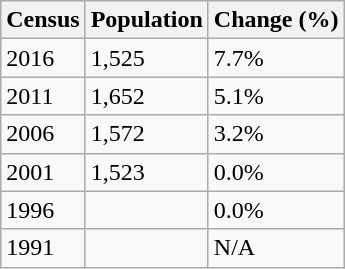<table class="wikitable">
<tr>
<th>Census</th>
<th>Population</th>
<th>Change (%)</th>
</tr>
<tr>
<td>2016</td>
<td>1,525</td>
<td> 7.7%</td>
</tr>
<tr>
<td>2011</td>
<td>1,652</td>
<td> 5.1%</td>
</tr>
<tr>
<td>2006</td>
<td>1,572</td>
<td>3.2%</td>
</tr>
<tr>
<td>2001</td>
<td>1,523</td>
<td>0.0%</td>
</tr>
<tr>
<td>1996</td>
<td></td>
<td>0.0%</td>
</tr>
<tr>
<td>1991</td>
<td></td>
<td>N/A</td>
</tr>
</table>
